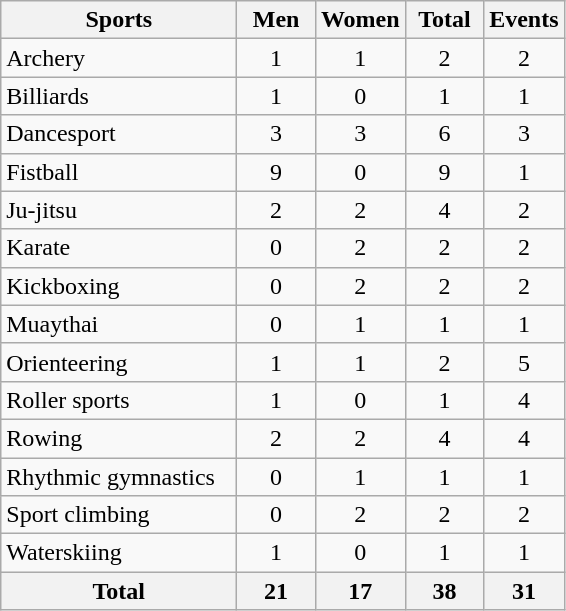<table class="wikitable sortable" style="text-align:center;">
<tr>
<th width=150>Sports</th>
<th width=45>Men</th>
<th width=45>Women</th>
<th width=45>Total</th>
<th width=45>Events</th>
</tr>
<tr>
<td align=left>Archery</td>
<td>1</td>
<td>1</td>
<td>2</td>
<td>2</td>
</tr>
<tr>
<td align=left>Billiards</td>
<td>1</td>
<td>0</td>
<td>1</td>
<td>1</td>
</tr>
<tr>
<td align=left>Dancesport</td>
<td>3</td>
<td>3</td>
<td>6</td>
<td>3</td>
</tr>
<tr>
<td align=left>Fistball</td>
<td>9</td>
<td>0</td>
<td>9</td>
<td>1</td>
</tr>
<tr>
<td align=left>Ju-jitsu</td>
<td>2</td>
<td>2</td>
<td>4</td>
<td>2</td>
</tr>
<tr>
<td align=left>Karate</td>
<td>0</td>
<td>2</td>
<td>2</td>
<td>2</td>
</tr>
<tr>
<td align=left>Kickboxing</td>
<td>0</td>
<td>2</td>
<td>2</td>
<td>2</td>
</tr>
<tr>
<td align=left>Muaythai</td>
<td>0</td>
<td>1</td>
<td>1</td>
<td>1</td>
</tr>
<tr>
<td align=left>Orienteering</td>
<td>1</td>
<td>1</td>
<td>2</td>
<td>5</td>
</tr>
<tr>
<td align=left>Roller sports</td>
<td>1</td>
<td>0</td>
<td>1</td>
<td>4</td>
</tr>
<tr>
<td align=left>Rowing</td>
<td>2</td>
<td>2</td>
<td>4</td>
<td>4</td>
</tr>
<tr>
<td align=left>Rhythmic gymnastics</td>
<td>0</td>
<td>1</td>
<td>1</td>
<td>1</td>
</tr>
<tr>
<td align=left>Sport climbing</td>
<td>0</td>
<td>2</td>
<td>2</td>
<td>2</td>
</tr>
<tr>
<td align=left>Waterskiing</td>
<td>1</td>
<td>0</td>
<td>1</td>
<td>1</td>
</tr>
<tr class="sortbottom">
<th>Total</th>
<th>21</th>
<th>17</th>
<th>38</th>
<th>31</th>
</tr>
</table>
